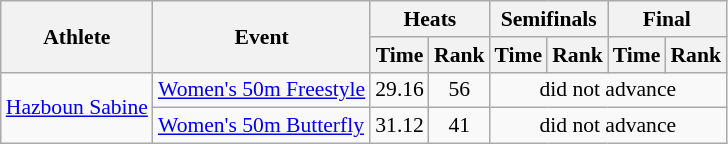<table class=wikitable style="font-size:90%">
<tr>
<th rowspan="2">Athlete</th>
<th rowspan="2">Event</th>
<th colspan="2">Heats</th>
<th colspan="2">Semifinals</th>
<th colspan="2">Final</th>
</tr>
<tr>
<th>Time</th>
<th>Rank</th>
<th>Time</th>
<th>Rank</th>
<th>Time</th>
<th>Rank</th>
</tr>
<tr>
<td rowspan="2"><a href='#'>Hazboun Sabine</a></td>
<td><a href='#'>Women's 50m Freestyle</a></td>
<td align=center>29.16</td>
<td align=center>56</td>
<td align=center colspan=4>did not advance</td>
</tr>
<tr>
<td><a href='#'>Women's 50m Butterfly</a></td>
<td align=center>31.12</td>
<td align=center>41</td>
<td align=center colspan=4>did not advance</td>
</tr>
</table>
